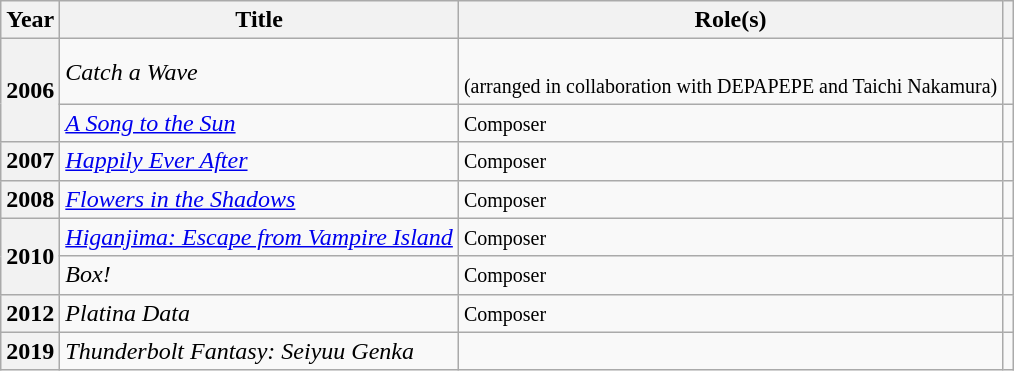<table class="wikitable sortable">
<tr>
<th>Year</th>
<th>Title</th>
<th class="unsortable">Role(s)</th>
<th class="unsortable"></th>
</tr>
<tr>
<th rowspan="2">2006</th>
<td><em>Catch a Wave</em></td>
<td><small><br>(arranged in collaboration with DEPAPEPE and Taichi Nakamura)</small></td>
<td></td>
</tr>
<tr>
<td><em><a href='#'>A Song to the Sun</a></em></td>
<td><small>Composer</small></td>
<td></td>
</tr>
<tr>
<th>2007</th>
<td><em><a href='#'>Happily Ever After</a></em></td>
<td><small>Composer</small></td>
<td></td>
</tr>
<tr>
<th>2008</th>
<td><em><a href='#'>Flowers in the Shadows</a></em></td>
<td><small>Composer</small></td>
<td></td>
</tr>
<tr>
<th rowspan="2">2010</th>
<td><em><a href='#'>Higanjima: Escape from Vampire Island</a></em></td>
<td><small>Composer</small></td>
<td></td>
</tr>
<tr>
<td><em>Box!</em></td>
<td><small>Composer</small></td>
<td></td>
</tr>
<tr>
<th>2012</th>
<td><em>Platina Data</em></td>
<td><small>Composer</small></td>
<td></td>
</tr>
<tr>
<th>2019</th>
<td><em>Thunderbolt Fantasy: Seiyuu Genka</em></td>
<td><small></small></td>
<td></td>
</tr>
</table>
